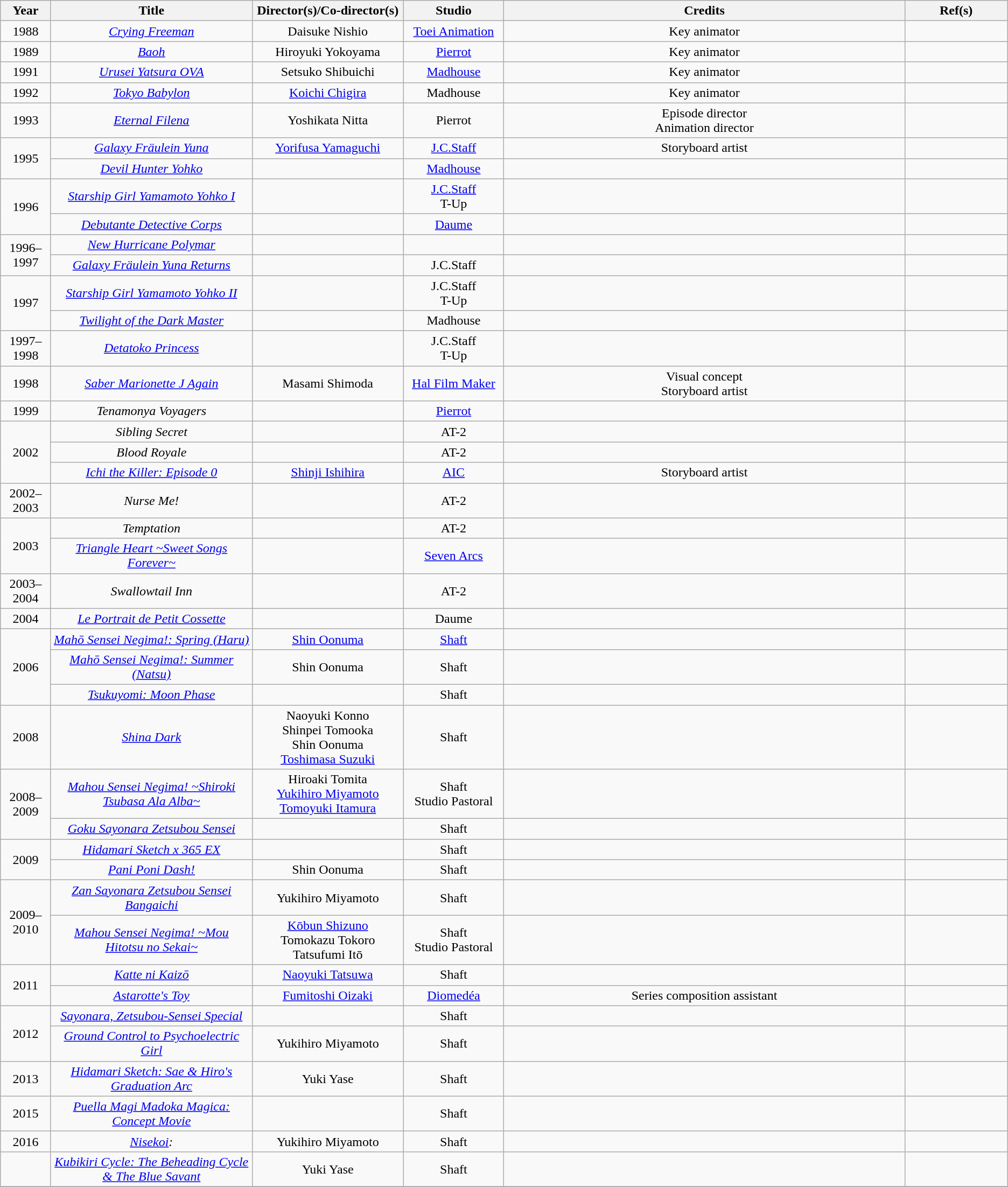<table class="wikitable sortable" style="text-align:center; margin=auto; ">
<tr>
<th scope="col" width=5%>Year</th>
<th scope="col" width=20%>Title</th>
<th scope="col" width=15%>Director(s)/Co-director(s)</th>
<th scope="col" width=10%>Studio</th>
<th scope="col" class="unsortable">Credits</th>
<th scope="col" class="unsortable">Ref(s)</th>
</tr>
<tr>
<td>1988</td>
<td><em><a href='#'>Crying Freeman</a></em></td>
<td>Daisuke Nishio</td>
<td><a href='#'>Toei Animation</a></td>
<td>Key animator </td>
<td></td>
</tr>
<tr>
<td>1989</td>
<td><em><a href='#'>Baoh</a></em></td>
<td>Hiroyuki Yokoyama</td>
<td><a href='#'>Pierrot</a></td>
<td>Key animator</td>
<td></td>
</tr>
<tr>
<td>1991</td>
<td><em><a href='#'>Urusei Yatsura OVA</a></em></td>
<td>Setsuko Shibuichi</td>
<td><a href='#'>Madhouse</a><br></td>
<td>Key animator </td>
<td></td>
</tr>
<tr>
<td>1992</td>
<td><em><a href='#'>Tokyo Babylon</a></em></td>
<td><a href='#'>Koichi Chigira</a></td>
<td>Madhouse</td>
<td>Key animator </td>
<td></td>
</tr>
<tr>
<td>1993</td>
<td><em><a href='#'>Eternal Filena</a></em></td>
<td>Yoshikata Nitta</td>
<td>Pierrot</td>
<td>Episode director <br>Animation director </td>
<td></td>
</tr>
<tr>
<td rowspan="2">1995</td>
<td><em><a href='#'>Galaxy Fräulein Yuna</a></em></td>
<td><a href='#'>Yorifusa Yamaguchi</a></td>
<td><a href='#'>J.C.Staff</a></td>
<td>Storyboard artist</td>
<td></td>
</tr>
<tr>
<td><em><a href='#'>Devil Hunter Yohko</a></em></td>
<td></td>
<td><a href='#'>Madhouse</a></td>
<td></td>
<td></td>
</tr>
<tr>
<td rowspan="2">1996</td>
<td><em><a href='#'>Starship Girl Yamamoto Yohko I</a></em></td>
<td></td>
<td><a href='#'>J.C.Staff</a><br>T-Up</td>
<td></td>
<td></td>
</tr>
<tr>
<td><em><a href='#'>Debutante Detective Corps</a></em></td>
<td></td>
<td><a href='#'>Daume</a></td>
<td></td>
<td></td>
</tr>
<tr>
<td rowspan="2">1996–1997</td>
<td><em><a href='#'>New Hurricane Polymar</a></em></td>
<td></td>
<td></td>
<td></td>
<td></td>
</tr>
<tr>
<td><em><a href='#'>Galaxy Fräulein Yuna Returns</a></em></td>
<td></td>
<td>J.C.Staff</td>
<td></td>
<td></td>
</tr>
<tr>
<td rowspan="2">1997</td>
<td><em><a href='#'>Starship Girl Yamamoto Yohko II</a></em></td>
<td></td>
<td>J.C.Staff<br>T-Up</td>
<td></td>
<td></td>
</tr>
<tr>
<td><em><a href='#'>Twilight of the Dark Master</a></em></td>
<td></td>
<td>Madhouse</td>
<td></td>
<td></td>
</tr>
<tr>
<td>1997–1998</td>
<td><em><a href='#'>Detatoko Princess</a></em></td>
<td></td>
<td>J.C.Staff<br>T-Up</td>
<td></td>
<td></td>
</tr>
<tr>
<td>1998</td>
<td><em><a href='#'>Saber Marionette J Again</a></em></td>
<td>Masami Shimoda</td>
<td><a href='#'>Hal Film Maker</a></td>
<td>Visual concept <br>Storyboard artist </td>
<td></td>
</tr>
<tr>
<td>1999</td>
<td><em>Tenamonya Voyagers</em></td>
<td></td>
<td><a href='#'>Pierrot</a></td>
<td></td>
<td></td>
</tr>
<tr>
<td rowspan="3">2002</td>
<td><em>Sibling Secret</em></td>
<td></td>
<td>AT-2</td>
<td></td>
<td></td>
</tr>
<tr>
<td><em>Blood Royale</em></td>
<td></td>
<td>AT-2</td>
<td></td>
<td></td>
</tr>
<tr>
<td><em><a href='#'>Ichi the Killer: Episode 0</a></em></td>
<td><a href='#'>Shinji Ishihira</a></td>
<td><a href='#'>AIC</a></td>
<td>Storyboard artist</td>
<td></td>
</tr>
<tr>
<td>2002–2003</td>
<td><em>Nurse Me!</em></td>
<td></td>
<td>AT-2</td>
<td></td>
<td></td>
</tr>
<tr>
<td rowspan="2">2003</td>
<td><em>Temptation</em></td>
<td></td>
<td>AT-2</td>
<td></td>
<td></td>
</tr>
<tr>
<td><em><a href='#'>Triangle Heart ~Sweet Songs Forever~</a></em></td>
<td></td>
<td><a href='#'>Seven Arcs</a></td>
<td></td>
<td></td>
</tr>
<tr>
<td>2003–2004</td>
<td><em>Swallowtail Inn</em></td>
<td></td>
<td>AT-2</td>
<td></td>
<td></td>
</tr>
<tr>
<td>2004</td>
<td><em><a href='#'>Le Portrait de Petit Cossette</a></em></td>
<td></td>
<td>Daume</td>
<td></td>
<td></td>
</tr>
<tr>
<td rowspan="3">2006</td>
<td><em><a href='#'>Mahō Sensei Negima!: Spring (Haru)</a></em></td>
<td><a href='#'>Shin Oonuma</a> </td>
<td><a href='#'>Shaft</a></td>
<td></td>
<td></td>
</tr>
<tr>
<td><em><a href='#'>Mahō Sensei Negima!: Summer (Natsu)</a></em></td>
<td>Shin Oonuma </td>
<td>Shaft</td>
<td></td>
<td></td>
</tr>
<tr>
<td><em><a href='#'>Tsukuyomi: Moon Phase</a></em></td>
<td></td>
<td>Shaft</td>
<td></td>
<td></td>
</tr>
<tr>
<td>2008</td>
<td><em><a href='#'>Shina Dark</a></em></td>
<td>Naoyuki Konno<br>Shinpei Tomooka<br>Shin Oonuma<br><a href='#'>Toshimasa Suzuki</a></td>
<td>Shaft</td>
<td></td>
<td></td>
</tr>
<tr>
<td rowspan="2">2008–2009</td>
<td><em><a href='#'>Mahou Sensei Negima! ~Shiroki Tsubasa Ala Alba~</a></em></td>
<td>Hiroaki Tomita <br><a href='#'>Yukihiro Miyamoto</a> <br><a href='#'>Tomoyuki Itamura</a> </td>
<td>Shaft<br>Studio Pastoral</td>
<td></td>
<td></td>
</tr>
<tr>
<td><em><a href='#'>Goku Sayonara Zetsubou Sensei</a></em></td>
<td></td>
<td>Shaft</td>
<td></td>
<td></td>
</tr>
<tr>
<td rowspan="2">2009</td>
<td><em><a href='#'>Hidamari Sketch x 365 EX</a></em></td>
<td></td>
<td>Shaft</td>
<td></td>
<td></td>
</tr>
<tr>
<td><em><a href='#'>Pani Poni Dash!</a></em></td>
<td>Shin Oonuma </td>
<td>Shaft</td>
<td></td>
<td></td>
</tr>
<tr>
<td rowspan="2">2009–2010</td>
<td><em><a href='#'>Zan Sayonara Zetsubou Sensei Bangaichi</a></em></td>
<td>Yukihiro Miyamoto </td>
<td>Shaft</td>
<td></td>
<td></td>
</tr>
<tr>
<td><em><a href='#'>Mahou Sensei Negima! ~Mou Hitotsu no Sekai~</a></em></td>
<td><a href='#'>Kōbun Shizuno</a> <br>Tomokazu Tokoro <br>Tatsufumi Itō </td>
<td>Shaft<br>Studio Pastoral</td>
<td></td>
<td></td>
</tr>
<tr>
<td rowspan="2">2011</td>
<td><em><a href='#'>Katte ni Kaizō</a></em></td>
<td><a href='#'>Naoyuki Tatsuwa</a></td>
<td>Shaft</td>
<td></td>
<td></td>
</tr>
<tr>
<td><em><a href='#'>Astarotte's Toy</a></em></td>
<td><a href='#'>Fumitoshi Oizaki</a></td>
<td><a href='#'>Diomedéa</a></td>
<td>Series composition assistant</td>
<td></td>
</tr>
<tr>
<td rowspan="2">2012</td>
<td><em><a href='#'>Sayonara, Zetsubou-Sensei Special</a></em></td>
<td></td>
<td>Shaft</td>
<td></td>
<td></td>
</tr>
<tr>
<td><em><a href='#'>Ground Control to Psychoelectric Girl</a></em></td>
<td>Yukihiro Miyamoto</td>
<td>Shaft</td>
<td></td>
<td></td>
</tr>
<tr>
<td>2013</td>
<td><em><a href='#'>Hidamari Sketch: Sae & Hiro's Graduation Arc</a></em></td>
<td>Yuki Yase</td>
<td>Shaft</td>
<td></td>
<td></td>
</tr>
<tr>
<td>2015</td>
<td><em><a href='#'>Puella Magi Madoka Magica: Concept Movie</a></em></td>
<td></td>
<td>Shaft</td>
<td></td>
<td></td>
</tr>
<tr>
<td>2016</td>
<td><em><a href='#'>Nisekoi</a>:</em></td>
<td>Yukihiro Miyamoto </td>
<td>Shaft</td>
<td></td>
<td></td>
</tr>
<tr>
<td></td>
<td><em><a href='#'>Kubikiri Cycle: The Beheading Cycle & The Blue Savant</a></em></td>
<td>Yuki Yase</td>
<td>Shaft</td>
<td></td>
<td></td>
</tr>
<tr>
</tr>
</table>
